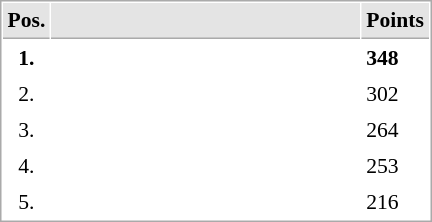<table cellspacing="1" cellpadding="3" style="border:1px solid #AAAAAA;font-size:90%">
<tr bgcolor="#E4E4E4">
<th style="border-bottom:1px solid #AAAAAA" width=10>Pos.</th>
<th style="border-bottom:1px solid #AAAAAA" width=200></th>
<th style="border-bottom:1px solid #AAAAAA" width=20>Points</th>
</tr>
<tr>
<td align="center"><strong>1.</strong></td>
<td><strong></strong></td>
<td><strong>348</strong></td>
</tr>
<tr>
<td align="center">2.</td>
<td></td>
<td>302</td>
</tr>
<tr>
<td align="center">3.</td>
<td></td>
<td>264</td>
</tr>
<tr>
<td align="center">4.</td>
<td></td>
<td>253</td>
</tr>
<tr>
<td align="center">5.</td>
<td></td>
<td>216</td>
</tr>
</table>
